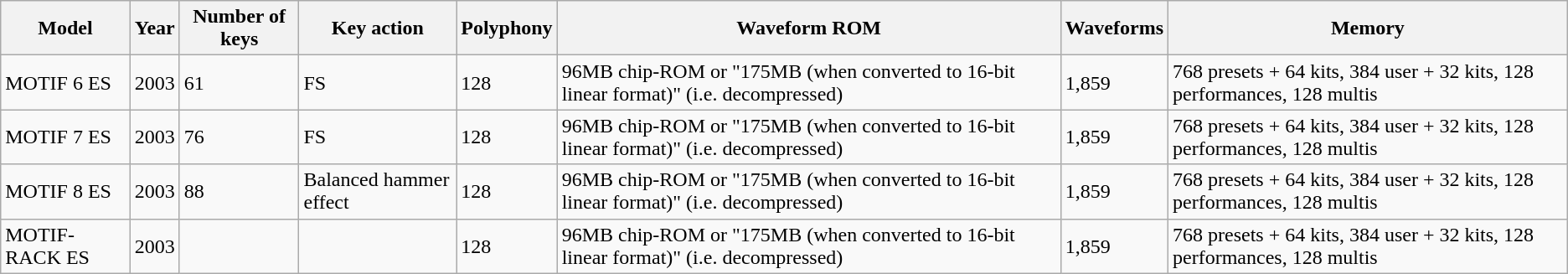<table class="wikitable">
<tr>
<th>Model</th>
<th>Year</th>
<th>Number of keys</th>
<th>Key action</th>
<th>Polyphony</th>
<th>Waveform ROM</th>
<th>Waveforms</th>
<th>Memory</th>
</tr>
<tr>
<td>MOTIF 6 ES</td>
<td>2003</td>
<td>61</td>
<td>FS</td>
<td>128</td>
<td>96MB chip-ROM or "175MB (when converted to 16-bit linear format)" (i.e. decompressed)</td>
<td>1,859</td>
<td>768 presets + 64 kits, 384 user + 32 kits, 128 performances, 128 multis</td>
</tr>
<tr>
<td>MOTIF 7 ES</td>
<td>2003</td>
<td>76</td>
<td>FS</td>
<td>128</td>
<td>96MB chip-ROM or "175MB (when converted to 16-bit linear format)" (i.e. decompressed)</td>
<td>1,859</td>
<td>768 presets + 64 kits, 384 user + 32 kits, 128 performances, 128 multis</td>
</tr>
<tr>
<td>MOTIF 8 ES</td>
<td>2003</td>
<td>88</td>
<td>Balanced hammer effect</td>
<td>128</td>
<td>96MB chip-ROM or "175MB (when converted to 16-bit linear format)" (i.e. decompressed)</td>
<td>1,859</td>
<td>768 presets + 64 kits, 384 user + 32 kits, 128 performances, 128 multis</td>
</tr>
<tr>
<td>MOTIF-RACK ES</td>
<td>2003</td>
<td></td>
<td></td>
<td>128</td>
<td>96MB chip-ROM or "175MB (when converted to 16-bit linear format)" (i.e. decompressed)</td>
<td>1,859</td>
<td>768 presets + 64 kits, 384 user + 32 kits, 128 performances, 128 multis</td>
</tr>
</table>
